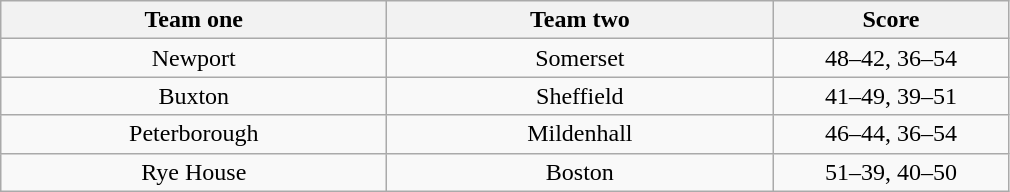<table class="wikitable" style="text-align: center">
<tr>
<th width=250>Team one</th>
<th width=250>Team two</th>
<th width=150>Score</th>
</tr>
<tr>
<td>Newport</td>
<td>Somerset</td>
<td>48–42, 36–54</td>
</tr>
<tr>
<td>Buxton</td>
<td>Sheffield</td>
<td>41–49, 39–51</td>
</tr>
<tr>
<td>Peterborough</td>
<td>Mildenhall</td>
<td>46–44, 36–54</td>
</tr>
<tr>
<td>Rye House</td>
<td>Boston</td>
<td>51–39, 40–50</td>
</tr>
</table>
